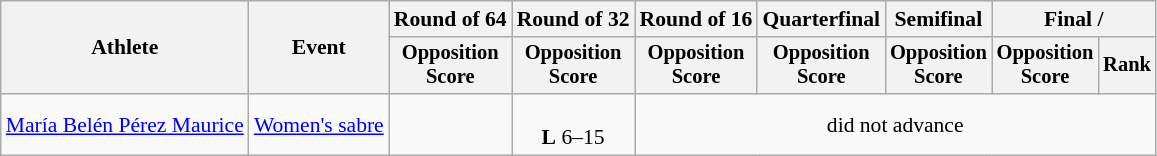<table class="wikitable" style="font-size:90%">
<tr>
<th rowspan=2>Athlete</th>
<th rowspan=2>Event</th>
<th>Round of 64</th>
<th>Round of 32</th>
<th>Round of 16</th>
<th>Quarterfinal</th>
<th>Semifinal</th>
<th colspan=2>Final / </th>
</tr>
<tr style="font-size:95%">
<th>Opposition<br>Score</th>
<th>Opposition<br>Score</th>
<th>Opposition<br>Score</th>
<th>Opposition<br>Score</th>
<th>Opposition<br>Score</th>
<th>Opposition<br>Score</th>
<th>Rank</th>
</tr>
<tr align=center>
<td align=left><a href='#'>María Belén Pérez Maurice</a></td>
<td align=left><a href='#'>Women's sabre</a></td>
<td></td>
<td><br><strong>L</strong> 6–15</td>
<td colspan=5>did not advance</td>
</tr>
</table>
